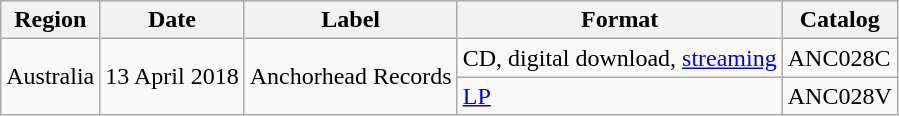<table class="wikitable">
<tr>
<th>Region</th>
<th>Date</th>
<th>Label</th>
<th>Format</th>
<th>Catalog</th>
</tr>
<tr>
<td rowspan="2">Australia</td>
<td rowspan="2">13 April 2018</td>
<td rowspan="2">Anchorhead Records</td>
<td>CD, digital download, <a href='#'>streaming</a></td>
<td>ANC028C</td>
</tr>
<tr>
<td><a href='#'>LP</a></td>
<td>ANC028V</td>
</tr>
</table>
